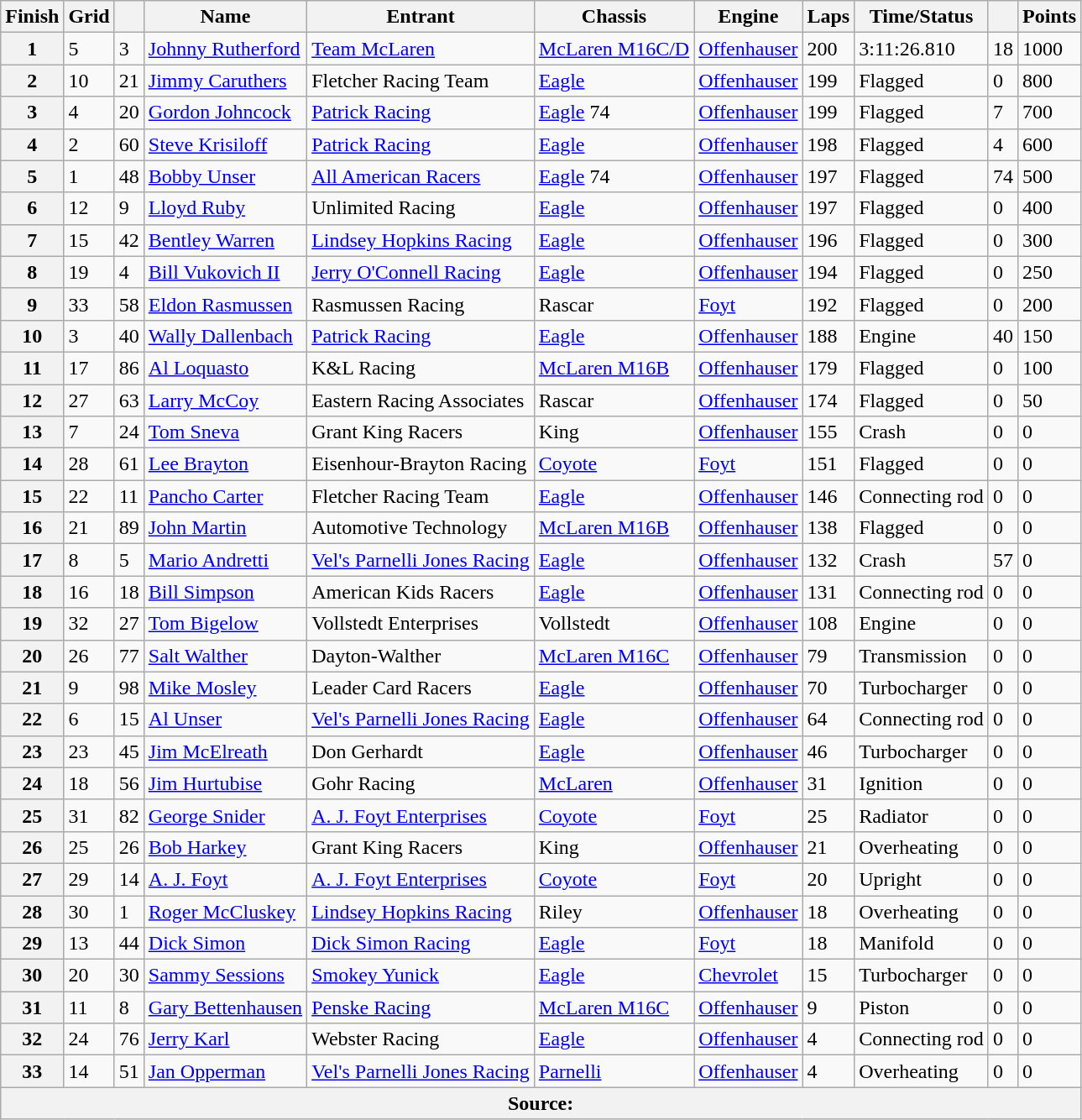<table class="wikitable">
<tr>
<th>Finish</th>
<th>Grid</th>
<th></th>
<th>Name</th>
<th>Entrant</th>
<th>Chassis</th>
<th>Engine</th>
<th>Laps</th>
<th>Time/Status</th>
<th></th>
<th>Points</th>
</tr>
<tr>
<th>1</th>
<td>5</td>
<td>3</td>
<td> <a href='#'>Johnny Rutherford</a></td>
<td><a href='#'>Team McLaren</a></td>
<td><a href='#'>McLaren M16C/D</a></td>
<td><a href='#'>Offenhauser</a></td>
<td>200</td>
<td>3:11:26.810</td>
<td>18</td>
<td>1000</td>
</tr>
<tr>
<th>2</th>
<td>10</td>
<td>21</td>
<td> <a href='#'>Jimmy Caruthers</a></td>
<td>Fletcher Racing Team</td>
<td><a href='#'>Eagle</a></td>
<td><a href='#'>Offenhauser</a></td>
<td>199</td>
<td>Flagged</td>
<td>0</td>
<td>800</td>
</tr>
<tr>
<th>3</th>
<td>4</td>
<td>20</td>
<td> <a href='#'>Gordon Johncock</a></td>
<td><a href='#'>Patrick Racing</a></td>
<td><a href='#'>Eagle</a> 74</td>
<td><a href='#'>Offenhauser</a></td>
<td>199</td>
<td>Flagged</td>
<td>7</td>
<td>700</td>
</tr>
<tr>
<th>4</th>
<td>2</td>
<td>60</td>
<td> <a href='#'>Steve Krisiloff</a></td>
<td><a href='#'>Patrick Racing</a></td>
<td><a href='#'>Eagle</a></td>
<td><a href='#'>Offenhauser</a></td>
<td>198</td>
<td>Flagged</td>
<td>4</td>
<td>600</td>
</tr>
<tr>
<th>5</th>
<td>1</td>
<td>48</td>
<td> <a href='#'>Bobby Unser</a></td>
<td><a href='#'>All American Racers</a></td>
<td><a href='#'>Eagle</a> 74</td>
<td><a href='#'>Offenhauser</a></td>
<td>197</td>
<td>Flagged</td>
<td>74</td>
<td>500</td>
</tr>
<tr>
<th>6</th>
<td>12</td>
<td>9</td>
<td> <a href='#'>Lloyd Ruby</a></td>
<td>Unlimited Racing</td>
<td><a href='#'>Eagle</a></td>
<td><a href='#'>Offenhauser</a></td>
<td>197</td>
<td>Flagged</td>
<td>0</td>
<td>400</td>
</tr>
<tr>
<th>7</th>
<td>15</td>
<td>42</td>
<td> <a href='#'>Bentley Warren</a></td>
<td><a href='#'>Lindsey Hopkins Racing</a></td>
<td><a href='#'>Eagle</a></td>
<td><a href='#'>Offenhauser</a></td>
<td>196</td>
<td>Flagged</td>
<td>0</td>
<td>300</td>
</tr>
<tr>
<th>8</th>
<td>19</td>
<td>4</td>
<td> <a href='#'>Bill Vukovich II</a></td>
<td><a href='#'>Jerry O'Connell Racing</a></td>
<td><a href='#'>Eagle</a></td>
<td><a href='#'>Offenhauser</a></td>
<td>194</td>
<td>Flagged</td>
<td>0</td>
<td>250</td>
</tr>
<tr>
<th>9</th>
<td>33</td>
<td>58</td>
<td> <a href='#'>Eldon Rasmussen</a></td>
<td>Rasmussen Racing</td>
<td>Rascar</td>
<td><a href='#'>Foyt</a></td>
<td>192</td>
<td>Flagged</td>
<td>0</td>
<td>200</td>
</tr>
<tr>
<th>10</th>
<td>3</td>
<td>40</td>
<td> <a href='#'>Wally Dallenbach</a></td>
<td><a href='#'>Patrick Racing</a></td>
<td><a href='#'>Eagle</a></td>
<td><a href='#'>Offenhauser</a></td>
<td>188</td>
<td>Engine</td>
<td>40</td>
<td>150</td>
</tr>
<tr>
<th>11</th>
<td>17</td>
<td>86</td>
<td> <a href='#'>Al Loquasto</a></td>
<td>K&L Racing</td>
<td><a href='#'>McLaren M16B</a></td>
<td><a href='#'>Offenhauser</a></td>
<td>179</td>
<td>Flagged</td>
<td>0</td>
<td>100</td>
</tr>
<tr>
<th>12</th>
<td>27</td>
<td>63</td>
<td> <a href='#'>Larry McCoy</a></td>
<td>Eastern Racing Associates</td>
<td>Rascar</td>
<td><a href='#'>Offenhauser</a></td>
<td>174</td>
<td>Flagged</td>
<td>0</td>
<td>50</td>
</tr>
<tr>
<th>13</th>
<td>7</td>
<td>24</td>
<td> <a href='#'>Tom Sneva</a></td>
<td>Grant King Racers</td>
<td>King</td>
<td><a href='#'>Offenhauser</a></td>
<td>155</td>
<td>Crash</td>
<td>0</td>
<td>0</td>
</tr>
<tr>
<th>14</th>
<td>28</td>
<td>61</td>
<td> <a href='#'>Lee Brayton</a></td>
<td>Eisenhour-Brayton Racing</td>
<td><a href='#'>Coyote</a></td>
<td><a href='#'>Foyt</a></td>
<td>151</td>
<td>Flagged</td>
<td>0</td>
<td>0</td>
</tr>
<tr>
<th>15</th>
<td>22</td>
<td>11</td>
<td> <a href='#'>Pancho Carter</a></td>
<td>Fletcher Racing Team</td>
<td><a href='#'>Eagle</a></td>
<td><a href='#'>Offenhauser</a></td>
<td>146</td>
<td>Connecting rod</td>
<td>0</td>
<td>0</td>
</tr>
<tr>
<th>16</th>
<td>21</td>
<td>89</td>
<td> <a href='#'>John Martin</a></td>
<td>Automotive Technology</td>
<td><a href='#'>McLaren M16B</a></td>
<td><a href='#'>Offenhauser</a></td>
<td>138</td>
<td>Flagged</td>
<td>0</td>
<td>0</td>
</tr>
<tr>
<th>17</th>
<td>8</td>
<td>5</td>
<td> <a href='#'>Mario Andretti</a></td>
<td><a href='#'>Vel's Parnelli Jones Racing</a></td>
<td><a href='#'>Eagle</a></td>
<td><a href='#'>Offenhauser</a></td>
<td>132</td>
<td>Crash</td>
<td>57</td>
<td>0</td>
</tr>
<tr>
<th>18</th>
<td>16</td>
<td>18</td>
<td> <a href='#'>Bill Simpson</a></td>
<td>American Kids Racers</td>
<td><a href='#'>Eagle</a></td>
<td><a href='#'>Offenhauser</a></td>
<td>131</td>
<td>Connecting rod</td>
<td>0</td>
<td>0</td>
</tr>
<tr>
<th>19</th>
<td>32</td>
<td>27</td>
<td> <a href='#'>Tom Bigelow</a></td>
<td>Vollstedt Enterprises</td>
<td>Vollstedt</td>
<td><a href='#'>Offenhauser</a></td>
<td>108</td>
<td>Engine</td>
<td>0</td>
<td>0</td>
</tr>
<tr>
<th>20</th>
<td>26</td>
<td>77</td>
<td> <a href='#'>Salt Walther</a></td>
<td>Dayton-Walther</td>
<td><a href='#'>McLaren M16C</a></td>
<td><a href='#'>Offenhauser</a></td>
<td>79</td>
<td>Transmission</td>
<td>0</td>
<td>0</td>
</tr>
<tr>
<th>21</th>
<td>9</td>
<td>98</td>
<td> <a href='#'>Mike Mosley</a></td>
<td>Leader Card Racers</td>
<td><a href='#'>Eagle</a></td>
<td><a href='#'>Offenhauser</a></td>
<td>70</td>
<td>Turbocharger</td>
<td>0</td>
<td>0</td>
</tr>
<tr>
<th>22</th>
<td>6</td>
<td>15</td>
<td> <a href='#'>Al Unser</a></td>
<td><a href='#'>Vel's Parnelli Jones Racing</a></td>
<td><a href='#'>Eagle</a></td>
<td><a href='#'>Offenhauser</a></td>
<td>64</td>
<td>Connecting rod</td>
<td>0</td>
<td>0</td>
</tr>
<tr>
<th>23</th>
<td>23</td>
<td>45</td>
<td> <a href='#'>Jim McElreath</a></td>
<td>Don Gerhardt</td>
<td><a href='#'>Eagle</a></td>
<td><a href='#'>Offenhauser</a></td>
<td>46</td>
<td>Turbocharger</td>
<td>0</td>
<td>0</td>
</tr>
<tr>
<th>24</th>
<td>18</td>
<td>56</td>
<td> <a href='#'>Jim Hurtubise</a></td>
<td>Gohr Racing</td>
<td><a href='#'>McLaren</a></td>
<td><a href='#'>Offenhauser</a></td>
<td>31</td>
<td>Ignition</td>
<td>0</td>
<td>0</td>
</tr>
<tr>
<th>25</th>
<td>31</td>
<td>82</td>
<td> <a href='#'>George Snider</a></td>
<td><a href='#'>A. J. Foyt Enterprises</a></td>
<td><a href='#'>Coyote</a></td>
<td><a href='#'>Foyt</a></td>
<td>25</td>
<td>Radiator</td>
<td>0</td>
<td>0</td>
</tr>
<tr>
<th>26</th>
<td>25</td>
<td>26</td>
<td> <a href='#'>Bob Harkey</a></td>
<td>Grant King Racers</td>
<td>King</td>
<td><a href='#'>Offenhauser</a></td>
<td>21</td>
<td>Overheating</td>
<td>0</td>
<td>0</td>
</tr>
<tr>
<th>27</th>
<td>29</td>
<td>14</td>
<td> <a href='#'>A. J. Foyt</a></td>
<td><a href='#'>A. J. Foyt Enterprises</a></td>
<td><a href='#'>Coyote</a></td>
<td><a href='#'>Foyt</a></td>
<td>20</td>
<td>Upright</td>
<td>0</td>
<td>0</td>
</tr>
<tr>
<th>28</th>
<td>30</td>
<td>1</td>
<td> <a href='#'>Roger McCluskey</a></td>
<td><a href='#'>Lindsey Hopkins Racing</a></td>
<td>Riley</td>
<td><a href='#'>Offenhauser</a></td>
<td>18</td>
<td>Overheating</td>
<td>0</td>
<td>0</td>
</tr>
<tr>
<th>29</th>
<td>13</td>
<td>44</td>
<td> <a href='#'>Dick Simon</a></td>
<td><a href='#'>Dick Simon Racing</a></td>
<td><a href='#'>Eagle</a></td>
<td><a href='#'>Foyt</a></td>
<td>18</td>
<td>Manifold</td>
<td>0</td>
<td>0</td>
</tr>
<tr>
<th>30</th>
<td>20</td>
<td>30</td>
<td> <a href='#'>Sammy Sessions</a></td>
<td><a href='#'>Smokey Yunick</a></td>
<td><a href='#'>Eagle</a></td>
<td><a href='#'>Chevrolet</a></td>
<td>15</td>
<td>Turbocharger</td>
<td>0</td>
<td>0</td>
</tr>
<tr>
<th>31</th>
<td>11</td>
<td>8</td>
<td> <a href='#'>Gary Bettenhausen</a></td>
<td><a href='#'>Penske Racing</a></td>
<td><a href='#'>McLaren M16C</a></td>
<td><a href='#'>Offenhauser</a></td>
<td>9</td>
<td>Piston</td>
<td>0</td>
<td>0</td>
</tr>
<tr>
<th>32</th>
<td>24</td>
<td>76</td>
<td> <a href='#'>Jerry Karl</a></td>
<td>Webster Racing</td>
<td><a href='#'>Eagle</a></td>
<td><a href='#'>Offenhauser</a></td>
<td>4</td>
<td>Connecting rod</td>
<td>0</td>
<td>0</td>
</tr>
<tr>
<th>33</th>
<td>14</td>
<td>51</td>
<td> <a href='#'>Jan Opperman</a></td>
<td><a href='#'>Vel's Parnelli Jones Racing</a></td>
<td><a href='#'>Parnelli</a></td>
<td><a href='#'>Offenhauser</a></td>
<td>4</td>
<td>Overheating</td>
<td>0</td>
<td>0</td>
</tr>
<tr>
<th colspan=11>Source:</th>
</tr>
</table>
